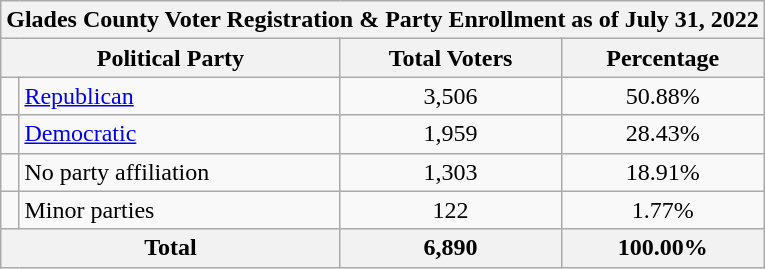<table class=wikitable>
<tr>
<th colspan = 6>Glades County Voter Registration & Party Enrollment as of July 31, 2022</th>
</tr>
<tr>
<th colspan = 2>Political Party</th>
<th>Total Voters</th>
<th>Percentage</th>
</tr>
<tr>
<td></td>
<td><a href='#'>Republican</a></td>
<td align = center>3,506</td>
<td align = center>50.88%</td>
</tr>
<tr>
<td></td>
<td><a href='#'>Democratic</a></td>
<td align = center>1,959</td>
<td align = center>28.43%</td>
</tr>
<tr>
<td></td>
<td>No party affiliation</td>
<td align = center>1,303</td>
<td align = center>18.91%</td>
</tr>
<tr>
<td></td>
<td>Minor parties</td>
<td align = center>122</td>
<td align = center>1.77%</td>
</tr>
<tr>
<th colspan = 2>Total</th>
<th align = center>6,890</th>
<th align = center>100.00%</th>
</tr>
</table>
